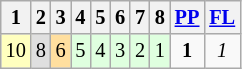<table class="wikitable" style="font-size: 85%">
<tr>
<th>1</th>
<th>2</th>
<th>3</th>
<th>4</th>
<th>5</th>
<th>6</th>
<th>7</th>
<th>8</th>
<th><a href='#'>PP</a></th>
<th><a href='#'>FL</a></th>
</tr>
<tr align="center">
<td style="background:#FFFFBF;">10</td>
<td style="background:#DFDFDF;">8</td>
<td style="background:#FFDF9F;">6</td>
<td style="background:#DFFFDF;">5</td>
<td style="background:#DFFFDF;">4</td>
<td style="background:#DFFFDF;">3</td>
<td style="background:#DFFFDF;">2</td>
<td style="background:#DFFFDF;">1</td>
<td><strong>1</strong></td>
<td><em>1</em></td>
</tr>
</table>
